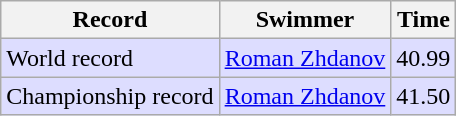<table class='wikitable' style='text-align:left'>
<tr>
<th>Record</th>
<th>Swimmer</th>
<th>Time</th>
</tr>
<tr bgcolor=ddddff>
<td>World record</td>
<td><a href='#'>Roman Zhdanov</a>   </td>
<td>40.99</td>
</tr>
<tr bgcolor=ddddff>
<td>Championship record</td>
<td><a href='#'>Roman Zhdanov</a>   </td>
<td>41.50</td>
</tr>
</table>
